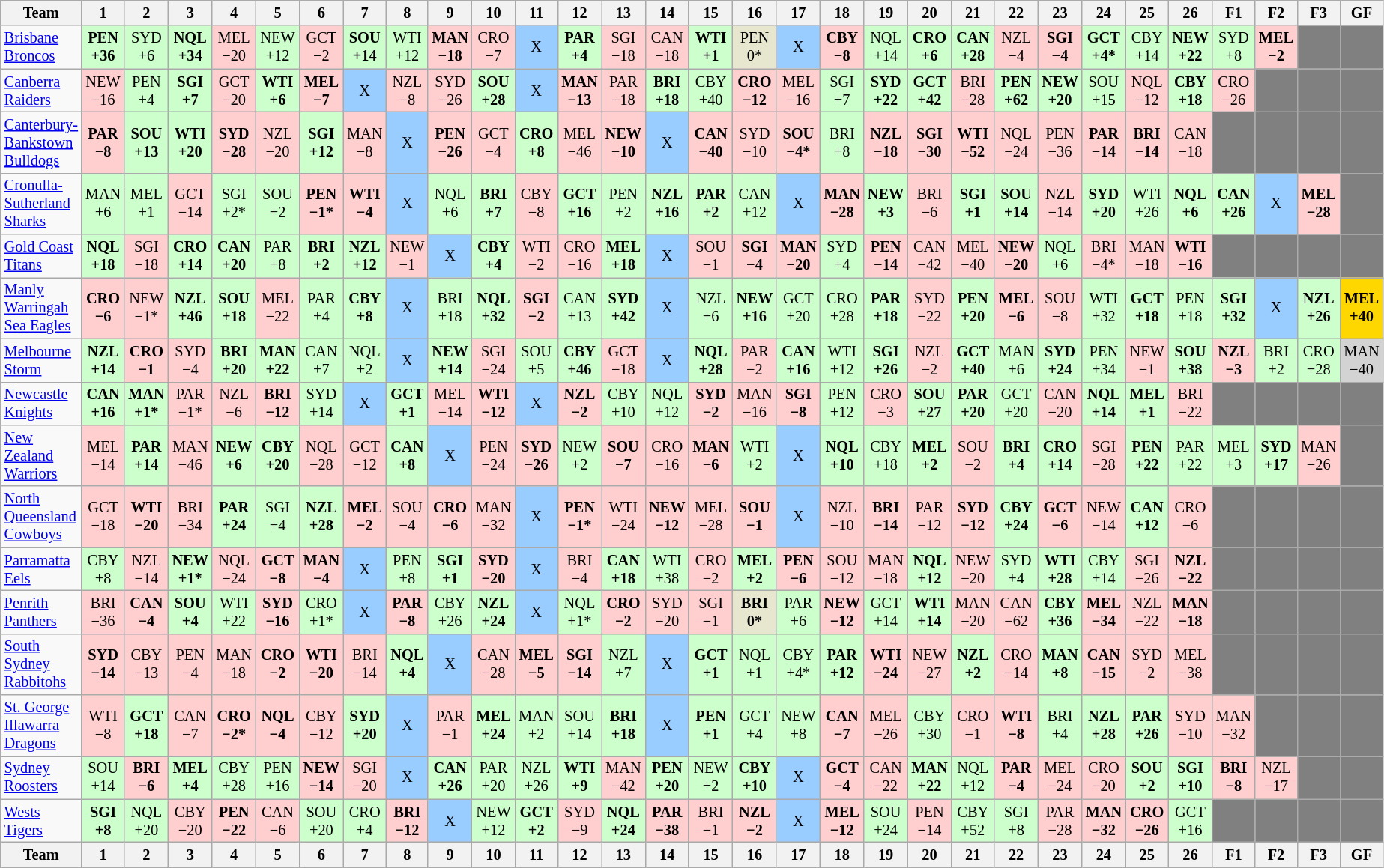<table class="wikitable sortable" style="font-size:85%; text-align:center; width:90%">
<tr valign="top">
<th valign="middle">Team</th>
<th>1</th>
<th>2</th>
<th>3</th>
<th>4</th>
<th>5</th>
<th>6</th>
<th>7</th>
<th>8</th>
<th>9</th>
<th>10</th>
<th>11</th>
<th>12</th>
<th>13</th>
<th>14</th>
<th>15</th>
<th>16</th>
<th>17</th>
<th>18</th>
<th>19</th>
<th>20</th>
<th>21</th>
<th>22</th>
<th>23</th>
<th>24</th>
<th>25</th>
<th>26</th>
<th>F1</th>
<th>F2</th>
<th>F3</th>
<th>GF</th>
</tr>
<tr>
<td align="left"><a href='#'>Brisbane Broncos</a></td>
<td style="background:#cfc;"><strong>PEN<br>+36</strong></td>
<td style="background:#cfc;">SYD<br>+6</td>
<td style="background:#cfc;"><strong>NQL<br>+34</strong></td>
<td style="background:#FFCFCF;">MEL<br>−20</td>
<td style="background:#cfc;">NEW<br>+12</td>
<td style="background:#FFCFCF;">GCT<br>−2</td>
<td style="background:#cfc;"><strong>SOU<br>+14</strong></td>
<td style="background:#cfc;">WTI<br>+12</td>
<td style="background:#FFCFCF;"><strong>MAN<br>−18</strong></td>
<td style="background:#FFCFCF;">CRO<br>−7</td>
<td style="background:#99ccff;">X</td>
<td style="background:#cfc;"><strong>PAR<br>+4</strong></td>
<td style="background:#FFCFCF;">SGI<br>−18</td>
<td style="background:#FFCFCF;">CAN<br>−18</td>
<td style="background:#cfc;"><strong>WTI<br>+1</strong></td>
<td style="background:#E6E7CE;">PEN<br>0*</td>
<td style="background:#99ccff;">X</td>
<td style="background:#FFCFCF;"><strong>CBY<br>−8</strong></td>
<td style="background:#cfc;">NQL<br>+14</td>
<td style="background:#cfc;"><strong>CRO<br>+6</strong></td>
<td style="background:#cfc;"><strong>CAN<br>+28</strong></td>
<td style="background:#FFCFCF;">NZL<br>−4</td>
<td style="background:#FFCFCF;"><strong>SGI<br>−4</strong></td>
<td style="background:#cfc;"><strong>GCT<br>+4*</strong></td>
<td style="background:#cfc;">CBY<br>+14</td>
<td style="background:#cfc;"><strong>NEW<br>+22</strong></td>
<td style="background:#cfc;">SYD<br>+8</td>
<td style="background:#FFCFCF;"><strong>MEL<br>−2</strong></td>
<td style="background:#808080;"></td>
<td style="background:#808080;"></td>
</tr>
<tr>
<td align="left"><a href='#'>Canberra Raiders</a></td>
<td style="background:#FFCFCF;">NEW<br>−16</td>
<td style="background:#cfc;">PEN<br>+4</td>
<td style="background:#cfc;"><strong>SGI<br>+7</strong></td>
<td style="background:#FFCFCF;">GCT<br>−20</td>
<td style="background:#cfc;"><strong>WTI<br>+6</strong></td>
<td style="background:#FFCFCF;"><strong>MEL<br>−7</strong></td>
<td style="background:#99ccff;">X</td>
<td style="background:#FFCFCF;">NZL<br>−8</td>
<td style="background:#FFCFCF;">SYD<br>−26</td>
<td style="background:#cfc;"><strong>SOU<br>+28</strong></td>
<td style="background:#99ccff;">X</td>
<td style="background:#FFCFCF;"><strong>MAN<br>−13</strong></td>
<td style="background:#FFCFCF;">PAR<br>−18</td>
<td style="background:#cfc;"><strong>BRI<br>+18</strong></td>
<td style="background:#cfc;">CBY<br>+40</td>
<td style="background:#FFCFCF;"><strong>CRO<br>−12</strong></td>
<td style="background:#FFCFCF;">MEL<br>−16</td>
<td style="background:#cfc;">SGI<br>+7</td>
<td style="background:#cfc;"><strong>SYD<br>+22</strong></td>
<td style="background:#cfc;"><strong>GCT<br>+42</strong></td>
<td style="background:#FFCFCF;">BRI<br>−28</td>
<td style="background:#cfc;"><strong>PEN<br>+62</strong></td>
<td style="background:#cfc;"><strong>NEW<br>+20</strong></td>
<td style="background:#cfc;">SOU<br>+15</td>
<td style="background:#FFCFCF;">NQL<br>−12</td>
<td style="background:#cfc;"><strong>CBY<br>+18</strong></td>
<td style="background:#FFCFCF;">CRO<br>−26</td>
<td style="background:#808080;"></td>
<td style="background:#808080;"></td>
<td style="background:#808080;"></td>
</tr>
<tr>
<td align="left"><a href='#'>Canterbury-Bankstown Bulldogs</a></td>
<td style="background:#FFCFCF;"><strong>PAR<br>−8</strong></td>
<td style="background:#cfc;"><strong>SOU<br>+13</strong></td>
<td style="background:#cfc;"><strong>WTI<br>+20</strong></td>
<td style="background:#FFCFCF;"><strong>SYD<br>−28</strong></td>
<td style="background:#FFCFCF;">NZL<br>−20</td>
<td style="background:#cfc;"><strong>SGI<br>+12</strong></td>
<td style="background:#FFCFCF;">MAN<br>−8</td>
<td style="background:#99ccff;">X</td>
<td style="background:#FFCFCF;"><strong>PEN<br>−26</strong></td>
<td style="background:#FFCFCF;">GCT<br>−4</td>
<td style="background:#cfc;"><strong>CRO<br>+8</strong></td>
<td style="background:#FFCFCF;">MEL<br>−46</td>
<td style="background:#FFCFCF;"><strong>NEW<br>−10</strong></td>
<td style="background:#99ccff;">X</td>
<td style="background:#FFCFCF;"><strong>CAN<br>−40</strong></td>
<td style="background:#FFCFCF;">SYD<br>−10</td>
<td style="background:#FFCFCF;"><strong>SOU<br>−4*</strong></td>
<td style="background:#cfc;">BRI<br>+8</td>
<td style="background:#FFCFCF;"><strong>NZL<br>−18</strong></td>
<td style="background:#FFCFCF;"><strong>SGI<br>−30</strong></td>
<td style="background:#FFCFCF;"><strong>WTI<br>−52</strong></td>
<td style="background:#FFCFCF;">NQL<br>−24</td>
<td style="background:#FFCFCF;">PEN<br>−36</td>
<td style="background:#FFCFCF;"><strong>PAR<br>−14</strong></td>
<td style="background:#FFCFCF;"><strong>BRI<br>−14</strong></td>
<td style="background:#FFCFCF;">CAN<br>−18</td>
<td style="background:#808080;"></td>
<td style="background:#808080;"></td>
<td style="background:#808080;"></td>
<td style="background:#808080;"></td>
</tr>
<tr>
<td align="left"><a href='#'>Cronulla-Sutherland Sharks</a></td>
<td style="background:#cfc;">MAN<br>+6</td>
<td style="background:#cfc;">MEL<br>+1</td>
<td style="background:#FFCFCF;">GCT<br>−14</td>
<td style="background:#cfc;">SGI<br>+2*</td>
<td style="background:#cfc;">SOU<br>+2</td>
<td style="background:#FFCFCF;"><strong>PEN<br>−1*</strong></td>
<td style="background:#FFCFCF;"><strong>WTI<br>−4</strong></td>
<td style="background:#99ccff;">X</td>
<td style="background:#cfc;">NQL<br>+6</td>
<td style="background:#cfc;"><strong>BRI<br>+7</strong></td>
<td style="background:#FFCFCF;">CBY<br>−8</td>
<td style="background:#cfc;"><strong>GCT<br>+16</strong></td>
<td style="background:#cfc;">PEN<br>+2</td>
<td style="background:#cfc;"><strong>NZL<br>+16</strong></td>
<td style="background:#cfc;"><strong>PAR<br>+2</strong></td>
<td style="background:#cfc;">CAN<br>+12</td>
<td style="background:#99ccff;">X</td>
<td style="background:#FFCFCF;"><strong>MAN<br>−28</strong></td>
<td style="background:#cfc;"><strong>NEW<br>+3</strong></td>
<td style="background:#FFCFCF;">BRI<br>−6</td>
<td style="background:#cfc;"><strong>SGI<br>+1</strong></td>
<td style="background:#cfc;"><strong>SOU<br>+14</strong></td>
<td style="background:#FFCFCF;">NZL<br>−14</td>
<td style="background:#cfc;"><strong>SYD<br>+20</strong></td>
<td style="background:#cfc;">WTI<br>+26</td>
<td style="background:#cfc;"><strong>NQL<br>+6</strong></td>
<td style="background:#cfc;"><strong>CAN<br>+26</strong></td>
<td style="background:#99ccff;">X</td>
<td style="background:#FFCFCF;"><strong>MEL<br>−28</strong></td>
<td style="background:#808080;"></td>
</tr>
<tr>
<td align="left"><a href='#'>Gold Coast Titans</a></td>
<td style="background:#cfc;"><strong>NQL<br>+18</strong></td>
<td style="background:#FFCFCF;">SGI<br>−18</td>
<td style="background:#cfc;"><strong>CRO<br>+14</strong></td>
<td style="background:#cfc;"><strong>CAN<br>+20</strong></td>
<td style="background:#cfc;">PAR<br>+8</td>
<td style="background:#cfc;"><strong>BRI<br>+2</strong></td>
<td style="background:#cfc;"><strong>NZL<br>+12</strong></td>
<td style="background:#FFCFCF;">NEW<br>−1</td>
<td style="background:#99ccff;">X</td>
<td style="background:#cfc;"><strong>CBY<br>+4</strong></td>
<td style="background:#FFCFCF;">WTI<br>−2</td>
<td style="background:#FFCFCF;">CRO<br>−16</td>
<td style="background:#cfc;"><strong>MEL<br>+18</strong></td>
<td style="background:#99ccff;">X</td>
<td style="background:#FFCFCF;">SOU<br>−1</td>
<td style="background:#FFCFCF;"><strong>SGI<br>−4</strong></td>
<td style="background:#FFCFCF;"><strong>MAN<br>−20</strong></td>
<td style="background:#cfc;">SYD<br>+4</td>
<td style="background:#FFCFCF;"><strong>PEN<br>−14</strong></td>
<td style="background:#FFCFCF;">CAN<br>−42</td>
<td style="background:#FFCFCF;">MEL<br>−40</td>
<td style="background:#FFCFCF;"><strong>NEW<br>−20</strong></td>
<td style="background:#cfc;">NQL<br>+6</td>
<td style="background:#FFCFCF;">BRI<br>−4*</td>
<td style="background:#FFCFCF;">MAN<br>−18</td>
<td style="background:#FFCFCF;"><strong>WTI<br>−16</strong></td>
<td style="background:#808080;"></td>
<td style="background:#808080;"></td>
<td style="background:#808080;"></td>
<td style="background:#808080;"></td>
</tr>
<tr>
<td align="left"><a href='#'>Manly Warringah Sea Eagles</a></td>
<td style="background:#FFCFCF;"><strong>CRO<br>−6</strong></td>
<td style="background:#FFCFCF;">NEW<br>−1*</td>
<td style="background:#cfc;"><strong>NZL<br>+46</strong></td>
<td style="background:#cfc;"><strong>SOU<br>+18</strong></td>
<td style="background:#FFCFCF;">MEL<br>−22</td>
<td style="background:#cfc;">PAR<br>+4</td>
<td style="background:#cfc;"><strong>CBY<br>+8</strong></td>
<td style="background:#99ccff;">X</td>
<td style="background:#cfc;">BRI<br>+18</td>
<td style="background:#cfc;"><strong>NQL<br>+32</strong></td>
<td style="background:#FFCFCF;"><strong>SGI<br>−2</strong></td>
<td style="background:#cfc;">CAN<br>+13</td>
<td style="background:#cfc;"><strong>SYD<br>+42</strong></td>
<td style="background:#99ccff;">X</td>
<td style="background:#cfc;">NZL<br>+6</td>
<td style="background:#cfc;"><strong>NEW<br>+16</strong></td>
<td style="background:#cfc;">GCT<br>+20</td>
<td style="background:#cfc;">CRO<br>+28</td>
<td style="background:#cfc;"><strong>PAR<br>+18</strong></td>
<td style="background:#FFCFCF;">SYD<br>−22</td>
<td style="background:#cfc;"><strong>PEN<br>+20</strong></td>
<td style="background:#FFCFCF;"><strong>MEL<br>−6</strong></td>
<td style="background:#FFCFCF;">SOU<br>−8</td>
<td style="background:#cfc;">WTI<br>+32</td>
<td style="background:#cfc;"><strong>GCT<br>+18</strong></td>
<td style="background:#cfc;">PEN<br>+18</td>
<td style="background:#cfc;"><strong>SGI<br>+32</strong></td>
<td style="background:#99ccff;">X</td>
<td style="background:#cfc;"><strong>NZL<br>+26</strong></td>
<td style="background:#FFD700;"><strong>MEL<br>+40</strong></td>
</tr>
<tr>
<td align="left"><a href='#'>Melbourne Storm</a></td>
<td style="background:#cfc;"><strong>NZL<br>+14</strong></td>
<td style="background:#FFCFCF;"><strong>CRO<br>−1</strong></td>
<td style="background:#FFCFCF;">SYD<br>−4</td>
<td style="background:#cfc;"><strong>BRI<br>+20</strong></td>
<td style="background:#cfc;"><strong>MAN<br>+22</strong></td>
<td style="background:#cfc;">CAN<br>+7</td>
<td style="background:#cfc;">NQL<br>+2</td>
<td style="background:#99ccff;">X</td>
<td style="background:#cfc;"><strong>NEW<br>+14</strong></td>
<td style="background:#FFCFCF;">SGI<br>−24</td>
<td style="background:#cfc;">SOU<br>+5</td>
<td style="background:#cfc;"><strong>CBY<br>+46</strong></td>
<td style="background:#FFCFCF;">GCT<br>−18</td>
<td style="background:#99ccff;">X</td>
<td style="background:#cfc;"><strong>NQL<br>+28</strong></td>
<td style="background:#FFCFCF;">PAR<br>−2</td>
<td style="background:#cfc;"><strong>CAN<br>+16</strong></td>
<td style="background:#cfc;">WTI<br>+12</td>
<td style="background:#cfc;"><strong>SGI<br>+26</strong></td>
<td style="background:#FFCFCF;">NZL<br>−2</td>
<td style="background:#cfc;"><strong>GCT<br>+40</strong></td>
<td style="background:#cfc;">MAN<br>+6</td>
<td style="background:#cfc;"><strong>SYD<br>+24</strong></td>
<td style="background:#cfc;">PEN<br>+34</td>
<td style="background:#FFCFCF;">NEW<br>−1</td>
<td style="background:#cfc;"><strong>SOU<br>+38</strong></td>
<td style="background:#FFCFCF;"><strong>NZL<br>−3</strong></td>
<td style="background:#cfc;">BRI<br>+2</td>
<td style="background:#cfc;">CRO<br>+28</td>
<td style="background:#D3D3D3;">MAN<br>−40</td>
</tr>
<tr>
<td align="left"><a href='#'>Newcastle Knights</a></td>
<td style="background:#cfc;"><strong>CAN<br>+16</strong></td>
<td style="background:#cfc;"><strong>MAN<br>+1*</strong></td>
<td style="background:#FFCFCF;">PAR<br>−1*</td>
<td style="background:#FFCFCF;">NZL<br>−6</td>
<td style="background:#FFCFCF;"><strong>BRI<br>−12</strong></td>
<td style="background:#cfc;">SYD<br>+14</td>
<td style="background:#99ccff;">X</td>
<td style="background:#cfc;"><strong>GCT<br>+1</strong></td>
<td style="background:#FFCFCF;">MEL<br>−14</td>
<td style="background:#FFCFCF;"><strong>WTI<br>−12</strong></td>
<td style="background:#99ccff;">X</td>
<td style="background:#FFCFCF;"><strong>NZL<br>−2</strong></td>
<td style="background:#cfc;">CBY<br>+10</td>
<td style="background:#cfc;">NQL<br>+12</td>
<td style="background:#FFCFCF;"><strong>SYD<br>−2</strong></td>
<td style="background:#FFCFCF;">MAN<br>−16</td>
<td style="background:#FFCFCF;"><strong>SGI<br>−8</strong></td>
<td style="background:#cfc;">PEN<br>+12</td>
<td style="background:#FFCFCF;">CRO<br>−3</td>
<td style="background:#cfc;"><strong>SOU<br>+27</strong></td>
<td style="background:#cfc;"><strong>PAR<br>+20</strong></td>
<td style="background:#cfc;">GCT<br>+20</td>
<td style="background:#FFCFCF;">CAN<br>−20</td>
<td style="background:#cfc;"><strong>NQL<br>+14</strong></td>
<td style="background:#cfc;"><strong>MEL<br>+1</strong></td>
<td style="background:#FFCFCF;">BRI<br>−22</td>
<td style="background:#808080;"></td>
<td style="background:#808080;"></td>
<td style="background:#808080;"></td>
<td style="background:#808080;"></td>
</tr>
<tr>
<td align="left"><a href='#'>New Zealand Warriors</a></td>
<td style="background:#FFCFCF;">MEL<br>−14</td>
<td style="background:#cfc;"><strong>PAR<br>+14</strong></td>
<td style="background:#FFCFCF;">MAN<br>−46</td>
<td style="background:#cfc;"><strong>NEW<br>+6</strong></td>
<td style="background:#cfc;"><strong>CBY<br>+20</strong></td>
<td style="background:#FFCFCF;">NQL<br>−28</td>
<td style="background:#FFCFCF;">GCT<br>−12</td>
<td style="background:#cfc;"><strong>CAN<br>+8</strong></td>
<td style="background:#99ccff;">X</td>
<td style="background:#FFCFCF;">PEN<br>−24</td>
<td style="background:#FFCFCF;"><strong>SYD<br>−26</strong></td>
<td style="background:#cfc;">NEW<br>+2</td>
<td style="background:#FFCFCF;"><strong>SOU<br>−7</strong></td>
<td style="background:#FFCFCF;">CRO<br>−16</td>
<td style="background:#FFCFCF;"><strong>MAN<br>−6</strong></td>
<td style="background:#cfc;">WTI<br>+2</td>
<td style="background:#99ccff;">X</td>
<td style="background:#cfc;"><strong>NQL<br>+10</strong></td>
<td style="background:#cfc;">CBY<br>+18</td>
<td style="background:#cfc;"><strong>MEL<br>+2</strong></td>
<td style="background:#FFCFCF;">SOU<br>−2</td>
<td style="background:#cfc;"><strong>BRI<br>+4</strong></td>
<td style="background:#cfc;"><strong>CRO<br>+14</strong></td>
<td style="background:#FFCFCF;">SGI<br>−28</td>
<td style="background:#cfc;"><strong>PEN<br>+22</strong></td>
<td style="background:#cfc;">PAR<br>+22</td>
<td style="background:#cfc;">MEL<br>+3</td>
<td style="background:#cfc;"><strong>SYD<br>+17</strong></td>
<td style="background:#FFCFCF;">MAN<br>−26</td>
<td style="background:#808080;"></td>
</tr>
<tr>
<td align="left"><a href='#'>North Queensland Cowboys</a></td>
<td style="background:#FFCFCF;">GCT<br>−18</td>
<td style="background:#FFCFCF;"><strong>WTI<br>−20</strong></td>
<td style="background:#FFCFCF;">BRI<br>−34</td>
<td style="background:#cfc;"><strong>PAR<br>+24</strong></td>
<td style="background:#cfc;">SGI<br>+4</td>
<td style="background:#cfc;"><strong>NZL<br>+28</strong></td>
<td style="background:#FFCFCF;"><strong>MEL<br>−2</strong></td>
<td style="background:#FFCFCF;">SOU<br>−4</td>
<td style="background:#FFCFCF;"><strong>CRO<br>−6</strong></td>
<td style="background:#FFCFCF;">MAN<br>−32</td>
<td style="background:#99ccff;">X</td>
<td style="background:#FFCFCF;"><strong>PEN<br>−1*</strong></td>
<td style="background:#FFCFCF;">WTI<br>−24</td>
<td style="background:#FFCFCF;"><strong>NEW<br>−12</strong></td>
<td style="background:#FFCFCF;">MEL<br>−28</td>
<td style="background:#FFCFCF;"><strong>SOU<br>−1</strong></td>
<td style="background:#99ccff;">X</td>
<td style="background:#FFCFCF;">NZL<br>−10</td>
<td style="background:#FFCFCF;"><strong>BRI<br>−14</strong></td>
<td style="background:#FFCFCF;">PAR<br>−12</td>
<td style="background:#FFCFCF;"><strong>SYD<br>−12</strong></td>
<td style="background:#cfc;"><strong>CBY<br>+24</strong></td>
<td style="background:#FFCFCF;"><strong>GCT<br>−6</strong></td>
<td style="background:#FFCFCF;">NEW<br>−14</td>
<td style="background:#cfc;"><strong>CAN<br>+12</strong></td>
<td style="background:#FFCFCF;">CRO<br>−6</td>
<td style="background:#808080;"></td>
<td style="background:#808080;"></td>
<td style="background:#808080;"></td>
<td style="background:#808080;"></td>
</tr>
<tr>
<td align="left"><a href='#'>Parramatta Eels</a></td>
<td style="background:#cfc;">CBY<br>+8</td>
<td style="background:#FFCFCF;">NZL<br>−14</td>
<td style="background:#cfc;"><strong>NEW<br>+1*</strong></td>
<td style="background:#FFCFCF;">NQL<br>−24</td>
<td style="background:#FFCFCF;"><strong>GCT<br>−8</strong></td>
<td style="background:#FFCFCF;"><strong>MAN<br>−4</strong></td>
<td style="background:#99ccff;">X</td>
<td style="background:#cfc;">PEN<br>+8</td>
<td style="background:#cfc;"><strong>SGI<br>+1</strong></td>
<td style="background:#FFCFCF;"><strong>SYD<br>−20</strong></td>
<td style="background:#99ccff;">X</td>
<td style="background:#FFCFCF;">BRI<br>−4</td>
<td style="background:#cfc;"><strong>CAN<br>+18</strong></td>
<td style="background:#cfc;">WTI<br>+38</td>
<td style="background:#FFCFCF;">CRO<br>−2</td>
<td style="background:#cfc;"><strong>MEL<br>+2</strong></td>
<td style="background:#FFCFCF;"><strong>PEN<br>−6</strong></td>
<td style="background:#FFCFCF;">SOU<br>−12</td>
<td style="background:#FFCFCF;">MAN<br>−18</td>
<td style="background:#cfc;"><strong>NQL<br>+12</strong></td>
<td style="background:#FFCFCF;">NEW<br>−20</td>
<td style="background:#cfc;">SYD<br>+4</td>
<td style="background:#cfc;"><strong>WTI<br>+28</strong></td>
<td style="background:#cfc;">CBY<br>+14</td>
<td style="background:#FFCFCF;">SGI<br>−26</td>
<td style="background:#FFCFCF;"><strong>NZL<br>−22</strong></td>
<td style="background:#808080;"></td>
<td style="background:#808080;"></td>
<td style="background:#808080;"></td>
<td style="background:#808080;"></td>
</tr>
<tr>
<td align="left"><a href='#'>Penrith Panthers</a></td>
<td style="background:#FFCFCF;">BRI<br>−36</td>
<td style="background:#FFCFCF;"><strong>CAN<br>−4</strong></td>
<td style="background:#cfc;"><strong>SOU<br>+4</strong></td>
<td style="background:#cfc;">WTI<br>+22</td>
<td style="background:#FFCFCF;"><strong>SYD<br>−16</strong></td>
<td style="background:#cfc;">CRO<br>+1*</td>
<td style="background:#99ccff;">X</td>
<td style="background:#FFCFCF;"><strong>PAR<br>−8</strong></td>
<td style="background:#cfc;">CBY<br>+26</td>
<td style="background:#cfc;"><strong>NZL<br>+24</strong></td>
<td style="background:#99ccff;">X</td>
<td style="background:#cfc;">NQL<br>+1*</td>
<td style="background:#FFCFCF;"><strong>CRO<br>−2</strong></td>
<td style="background:#FFCFCF;">SYD<br>−20</td>
<td style="background:#FFCFCF;">SGI<br>−1</td>
<td style="background:#E6E7CE;"><strong>BRI<br>0*</strong></td>
<td style="background:#cfc;">PAR<br>+6</td>
<td style="background:#FFCFCF;"><strong>NEW<br>−12</strong></td>
<td style="background:#cfc;">GCT<br>+14</td>
<td style="background:#cfc;"><strong>WTI<br>+14</strong></td>
<td style="background:#FFCFCF;">MAN<br>−20</td>
<td style="background:#FFCFCF;">CAN<br>−62</td>
<td style="background:#cfc;"><strong>CBY<br>+36</strong></td>
<td style="background:#FFCFCF;"><strong>MEL<br>−34</strong></td>
<td style="background:#FFCFCF;">NZL<br>−22</td>
<td style="background:#FFCFCF;"><strong>MAN<br>−18</strong></td>
<td style="background:#808080;"></td>
<td style="background:#808080;"></td>
<td style="background:#808080;"></td>
<td style="background:#808080;"></td>
</tr>
<tr>
<td align="left"><a href='#'>South Sydney Rabbitohs</a></td>
<td style="background:#FFCFCF;"><strong>SYD<br>−14</strong></td>
<td style="background:#FFCFCF;">CBY<br>−13</td>
<td style="background:#FFCFCF;">PEN<br>−4</td>
<td style="background:#FFCFCF;">MAN<br>−18</td>
<td style="background:#FFCFCF;"><strong>CRO<br>−2</strong></td>
<td style="background:#FFCFCF;"><strong>WTI<br>−20</strong></td>
<td style="background:#FFCFCF;">BRI<br>−14</td>
<td style="background:#cfc;"><strong>NQL<br>+4</strong></td>
<td style="background:#99ccff;">X</td>
<td style="background:#FFCFCF;">CAN<br>−28</td>
<td style="background:#FFCFCF;"><strong>MEL<br>−5</strong></td>
<td style="background:#FFCFCF;"><strong>SGI<br>−14</strong></td>
<td style="background:#cfc;">NZL<br>+7</td>
<td style="background:#99ccff;">X</td>
<td style="background:#cfc;"><strong>GCT<br>+1</strong></td>
<td style="background:#cfc;">NQL<br>+1</td>
<td style="background:#cfc;">CBY<br>+4*</td>
<td style="background:#cfc;"><strong>PAR<br>+12</strong></td>
<td style="background:#FFCFCF;"><strong>WTI<br>−24</strong></td>
<td style="background:#FFCFCF;">NEW<br>−27</td>
<td style="background:#cfc;"><strong>NZL<br>+2</strong></td>
<td style="background:#FFCFCF;">CRO<br>−14</td>
<td style="background:#cfc;"><strong>MAN<br>+8</strong></td>
<td style="background:#FFCFCF;"><strong>CAN<br>−15</strong></td>
<td style="background:#FFCFCF;">SYD<br>−2</td>
<td style="background:#FFCFCF;">MEL<br>−38</td>
<td style="background:#808080;"></td>
<td style="background:#808080;"></td>
<td style="background:#808080;"></td>
<td style="background:#808080;"></td>
</tr>
<tr>
<td align="left"><a href='#'>St. George Illawarra Dragons</a></td>
<td style="background:#FFCFCF;">WTI<br>−8</td>
<td style="background:#cfc;"><strong>GCT<br>+18</strong></td>
<td style="background:#FFCFCF;">CAN<br>−7</td>
<td style="background:#FFCFCF;"><strong>CRO<br>−2*</strong></td>
<td style="background:#FFCFCF;"><strong>NQL<br>−4</strong></td>
<td style="background:#FFCFCF;">CBY<br>−12</td>
<td style="background:#cfc;"><strong>SYD<br>+20</strong></td>
<td style="background:#99ccff;">X</td>
<td style="background:#FFCFCF;">PAR<br>−1</td>
<td style="background:#cfc;"><strong>MEL<br>+24</strong></td>
<td style="background:#cfc;">MAN<br>+2</td>
<td style="background:#cfc;">SOU<br>+14</td>
<td style="background:#cfc;"><strong>BRI<br>+18</strong></td>
<td style="background:#99ccff;">X</td>
<td style="background:#cfc;"><strong>PEN<br>+1</strong></td>
<td style="background:#cfc;">GCT<br>+4</td>
<td style="background:#cfc;">NEW<br>+8</td>
<td style="background:#FFCFCF;"><strong>CAN<br>−7</strong></td>
<td style="background:#FFCFCF;">MEL<br>−26</td>
<td style="background:#cfc;">CBY<br>+30</td>
<td style="background:#FFCFCF;">CRO<br>−1</td>
<td style="background:#FFCFCF;"><strong>WTI<br>−8</strong></td>
<td style="background:#cfc;">BRI<br>+4</td>
<td style="background:#cfc;"><strong>NZL<br>+28</strong></td>
<td style="background:#cfc;"><strong>PAR<br>+26</strong></td>
<td style="background:#FFCFCF;">SYD<br>−10</td>
<td style="background:#FFCFCF;">MAN<br>−32</td>
<td style="background:#808080;"></td>
<td style="background:#808080;"></td>
<td style="background:#808080;"></td>
</tr>
<tr>
<td align="left"><a href='#'>Sydney Roosters</a></td>
<td style="background:#cfc;">SOU<br>+14</td>
<td style="background:#FFCFCF;"><strong>BRI<br>−6</strong></td>
<td style="background:#cfc;"><strong>MEL<br>+4</strong></td>
<td style="background:#cfc;">CBY<br>+28</td>
<td style="background:#cfc;">PEN<br>+16</td>
<td style="background:#FFCFCF;"><strong>NEW<br>−14</strong></td>
<td style="background:#FFCFCF;">SGI<br>−20</td>
<td style="background:#99ccff;">X</td>
<td style="background:#cfc;"><strong>CAN<br>+26</strong></td>
<td style="background:#cfc;">PAR<br>+20</td>
<td style="background:#cfc;">NZL<br>+26</td>
<td style="background:#cfc;"><strong>WTI<br>+9</strong></td>
<td style="background:#FFCFCF;">MAN<br>−42</td>
<td style="background:#cfc;"><strong>PEN<br>+20</strong></td>
<td style="background:#cfc;">NEW<br>+2</td>
<td style="background:#cfc;"><strong>CBY<br>+10</strong></td>
<td style="background:#99ccff;">X</td>
<td style="background:#FFCFCF;"><strong>GCT<br>−4</strong></td>
<td style="background:#FFCFCF;">CAN<br>−22</td>
<td style="background:#cfc;"><strong>MAN<br>+22</strong></td>
<td style="background:#cfc;">NQL<br>+12</td>
<td style="background:#FFCFCF;"><strong>PAR<br>−4</strong></td>
<td style="background:#FFCFCF;">MEL<br>−24</td>
<td style="background:#FFCFCF;">CRO<br>−20</td>
<td style="background:#cfc;"><strong>SOU<br>+2</strong></td>
<td style="background:#cfc;"><strong>SGI<br>+10</strong></td>
<td style="background:#FFCFCF;"><strong>BRI<br>−8</strong></td>
<td style="background:#FFCFCF;">NZL<br>−17</td>
<td style="background:#808080;"></td>
<td style="background:#808080;"></td>
</tr>
<tr>
<td align="left"><a href='#'>Wests Tigers</a></td>
<td style="background:#cfc;"><strong>SGI<br>+8</strong></td>
<td style="background:#cfc;">NQL<br>+20</td>
<td style="background:#FFCFCF;">CBY<br>−20</td>
<td style="background:#FFCFCF;"><strong>PEN<br>−22</strong></td>
<td style="background:#FFCFCF;">CAN<br>−6</td>
<td style="background:#cfc;">SOU<br>+20</td>
<td style="background:#cfc;">CRO<br>+4</td>
<td style="background:#FFCFCF;"><strong>BRI<br>−12</strong></td>
<td style="background:#99ccff;">X</td>
<td style="background:#cfc;">NEW<br>+12</td>
<td style="background:#cfc;"><strong>GCT<br>+2</strong></td>
<td style="background:#FFCFCF;">SYD<br>−9</td>
<td style="background:#cfc;"><strong>NQL<br>+24</strong></td>
<td style="background:#FFCFCF;"><strong>PAR<br>−38</strong></td>
<td style="background:#FFCFCF;">BRI<br>−1</td>
<td style="background:#FFCFCF;"><strong>NZL<br>−2</strong></td>
<td style="background:#99ccff;">X</td>
<td style="background:#FFCFCF;"><strong>MEL<br>−12</strong></td>
<td style="background:#cfc;">SOU<br>+24</td>
<td style="background:#FFCFCF;">PEN<br>−14</td>
<td style="background:#cfc;">CBY<br>+52</td>
<td style="background:#cfc;">SGI<br>+8</td>
<td style="background:#FFCFCF;">PAR<br>−28</td>
<td style="background:#FFCFCF;"><strong>MAN<br>−32</strong></td>
<td style="background:#FFCFCF;"><strong>CRO<br>−26</strong></td>
<td style="background:#cfc;">GCT<br>+16</td>
<td style="background:#808080;"></td>
<td style="background:#808080;"></td>
<td style="background:#808080;"></td>
<td style="background:#808080;"></td>
</tr>
<tr valign="top">
<th valign="middle">Team</th>
<th>1</th>
<th>2</th>
<th>3</th>
<th>4</th>
<th>5</th>
<th>6</th>
<th>7</th>
<th>8</th>
<th>9</th>
<th>10</th>
<th>11</th>
<th>12</th>
<th>13</th>
<th>14</th>
<th>15</th>
<th>16</th>
<th>17</th>
<th>18</th>
<th>19</th>
<th>20</th>
<th>21</th>
<th>22</th>
<th>23</th>
<th>24</th>
<th>25</th>
<th>26</th>
<th>F1</th>
<th>F2</th>
<th>F3</th>
<th>GF</th>
</tr>
</table>
